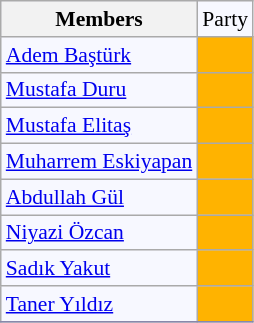<table class=wikitable style="border:1px solid #8888aa; background-color:#f7f8ff; padding:0px; font-size:90%;">
<tr>
<th>Members</th>
<td>Party</td>
</tr>
<tr>
<td><a href='#'>Adem Baştürk</a></td>
<td style="background: #ffb300"></td>
</tr>
<tr>
<td><a href='#'>Mustafa Duru</a></td>
<td style="background: #ffb300"></td>
</tr>
<tr>
<td><a href='#'>Mustafa Elitaş</a></td>
<td style="background: #ffb300"></td>
</tr>
<tr>
<td><a href='#'>Muharrem Eskiyapan</a></td>
<td style="background: #ffb300"></td>
</tr>
<tr>
<td><a href='#'>Abdullah Gül</a></td>
<td style="background: #ffb300"></td>
</tr>
<tr>
<td><a href='#'>Niyazi Özcan</a></td>
<td style="background: #ffb300"></td>
</tr>
<tr>
<td><a href='#'>Sadık Yakut</a></td>
<td style="background: #ffb300"></td>
</tr>
<tr>
<td><a href='#'>Taner Yıldız</a></td>
<td style="background: #ffb300"></td>
</tr>
<tr>
</tr>
</table>
